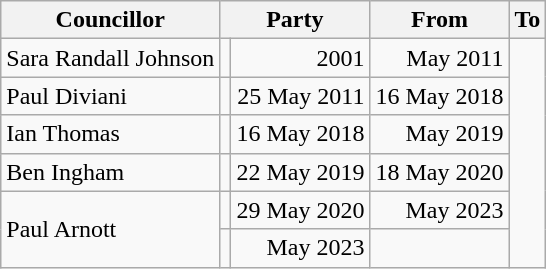<table class=wikitable>
<tr>
<th>Councillor</th>
<th colspan=2>Party</th>
<th>From</th>
<th>To</th>
</tr>
<tr>
<td>Sara Randall Johnson</td>
<td></td>
<td align=right>2001</td>
<td align=right>May 2011</td>
</tr>
<tr>
<td>Paul Diviani</td>
<td></td>
<td align=right>25 May 2011</td>
<td align=right>16 May 2018</td>
</tr>
<tr>
<td>Ian Thomas</td>
<td></td>
<td align=right>16 May 2018</td>
<td align=right>May 2019</td>
</tr>
<tr>
<td>Ben Ingham</td>
<td></td>
<td align=right>22 May 2019</td>
<td align=right>18 May 2020</td>
</tr>
<tr>
<td rowspan=2>Paul Arnott</td>
<td></td>
<td align=right>29 May 2020</td>
<td align=right>May 2023</td>
</tr>
<tr>
<td></td>
<td align=right>May 2023</td>
<td></td>
</tr>
</table>
